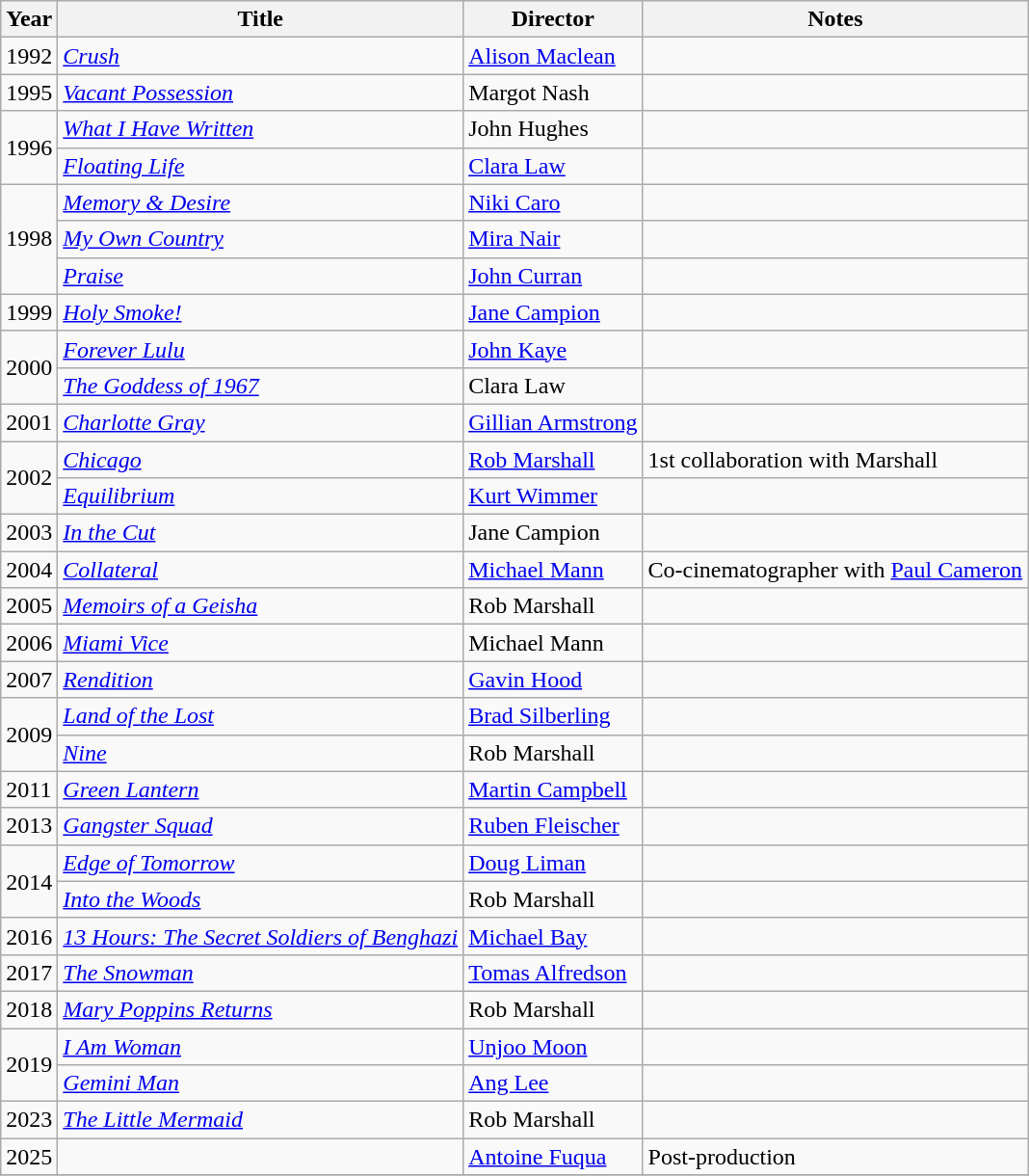<table class="wikitable">
<tr>
<th>Year</th>
<th>Title</th>
<th>Director</th>
<th>Notes</th>
</tr>
<tr>
<td>1992</td>
<td><em><a href='#'>Crush</a></em></td>
<td><a href='#'>Alison Maclean</a></td>
<td></td>
</tr>
<tr>
<td>1995</td>
<td><em><a href='#'>Vacant Possession</a></em></td>
<td>Margot Nash</td>
<td></td>
</tr>
<tr>
<td rowspan=2>1996</td>
<td><em><a href='#'>What I Have Written</a></em></td>
<td>John Hughes</td>
<td></td>
</tr>
<tr>
<td><em><a href='#'>Floating Life</a></em></td>
<td><a href='#'>Clara Law</a></td>
<td></td>
</tr>
<tr>
<td rowspan=3>1998</td>
<td><em><a href='#'>Memory & Desire</a></em></td>
<td><a href='#'>Niki Caro</a></td>
<td></td>
</tr>
<tr>
<td><em><a href='#'>My Own Country</a></em></td>
<td><a href='#'>Mira Nair</a></td>
<td></td>
</tr>
<tr>
<td><em><a href='#'>Praise</a></em></td>
<td><a href='#'>John Curran</a></td>
<td></td>
</tr>
<tr>
<td>1999</td>
<td><em><a href='#'>Holy Smoke!</a></em></td>
<td><a href='#'>Jane Campion</a></td>
<td></td>
</tr>
<tr>
<td rowspan=2>2000</td>
<td><em><a href='#'>Forever Lulu</a></em></td>
<td><a href='#'>John Kaye</a></td>
<td></td>
</tr>
<tr>
<td><em><a href='#'>The Goddess of 1967</a></em></td>
<td>Clara Law</td>
<td></td>
</tr>
<tr>
<td>2001</td>
<td><em><a href='#'>Charlotte Gray</a></em></td>
<td><a href='#'>Gillian Armstrong</a></td>
<td></td>
</tr>
<tr>
<td rowspan=2>2002</td>
<td><em><a href='#'>Chicago</a></em></td>
<td><a href='#'>Rob Marshall</a></td>
<td>1st collaboration with Marshall</td>
</tr>
<tr>
<td><em><a href='#'>Equilibrium</a></em></td>
<td><a href='#'>Kurt Wimmer</a></td>
<td></td>
</tr>
<tr>
<td>2003</td>
<td><em><a href='#'>In the Cut</a></em></td>
<td>Jane Campion</td>
<td></td>
</tr>
<tr>
<td>2004</td>
<td><em><a href='#'>Collateral</a></em></td>
<td><a href='#'>Michael Mann</a></td>
<td>Co-cinematographer with <a href='#'>Paul Cameron</a></td>
</tr>
<tr>
<td>2005</td>
<td><em><a href='#'>Memoirs of a Geisha</a></em></td>
<td>Rob Marshall</td>
<td></td>
</tr>
<tr>
<td>2006</td>
<td><em><a href='#'>Miami Vice</a></em></td>
<td>Michael Mann</td>
<td></td>
</tr>
<tr>
<td>2007</td>
<td><em><a href='#'>Rendition</a></em></td>
<td><a href='#'>Gavin Hood</a></td>
<td></td>
</tr>
<tr>
<td rowspan=2>2009</td>
<td><em><a href='#'>Land of the Lost</a></em></td>
<td><a href='#'>Brad Silberling</a></td>
<td></td>
</tr>
<tr>
<td><em><a href='#'>Nine</a></em></td>
<td>Rob Marshall</td>
<td></td>
</tr>
<tr>
<td>2011</td>
<td><em><a href='#'>Green Lantern</a></em></td>
<td><a href='#'>Martin Campbell</a></td>
<td></td>
</tr>
<tr>
<td>2013</td>
<td><em><a href='#'>Gangster Squad</a></em></td>
<td><a href='#'>Ruben Fleischer</a></td>
<td></td>
</tr>
<tr>
<td rowspan=2>2014</td>
<td><em><a href='#'>Edge of Tomorrow</a></em></td>
<td><a href='#'>Doug Liman</a></td>
<td></td>
</tr>
<tr>
<td><em><a href='#'>Into the Woods</a></em></td>
<td>Rob Marshall</td>
<td></td>
</tr>
<tr>
<td>2016</td>
<td><em><a href='#'>13 Hours: The Secret Soldiers of Benghazi</a></em></td>
<td><a href='#'>Michael Bay</a></td>
<td></td>
</tr>
<tr>
<td>2017</td>
<td><em><a href='#'>The Snowman</a></em></td>
<td><a href='#'>Tomas Alfredson</a></td>
<td></td>
</tr>
<tr>
<td>2018</td>
<td><em><a href='#'>Mary Poppins Returns</a></em></td>
<td>Rob Marshall</td>
<td></td>
</tr>
<tr>
<td rowspan=2>2019</td>
<td><em><a href='#'>I Am Woman</a></em></td>
<td><a href='#'>Unjoo Moon</a></td>
<td></td>
</tr>
<tr>
<td><em><a href='#'>Gemini Man</a></em></td>
<td><a href='#'>Ang Lee</a></td>
<td></td>
</tr>
<tr>
<td>2023</td>
<td><em><a href='#'>The Little Mermaid</a></em></td>
<td>Rob Marshall</td>
<td></td>
</tr>
<tr>
<td>2025</td>
<td></td>
<td><a href='#'>Antoine Fuqua</a></td>
<td>Post-production</td>
</tr>
<tr>
</tr>
</table>
